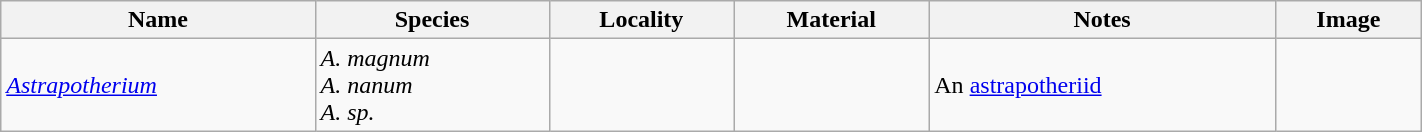<table class="wikitable" align="center" width="75%">
<tr>
<th>Name</th>
<th>Species</th>
<th>Locality</th>
<th>Material</th>
<th>Notes</th>
<th>Image</th>
</tr>
<tr>
<td><em><a href='#'>Astrapotherium</a></em></td>
<td><em>A. magnum</em><br><em>A. nanum</em><br><em>A. sp.</em></td>
<td></td>
<td></td>
<td>An <a href='#'>astrapotheriid</a></td>
<td></td>
</tr>
</table>
